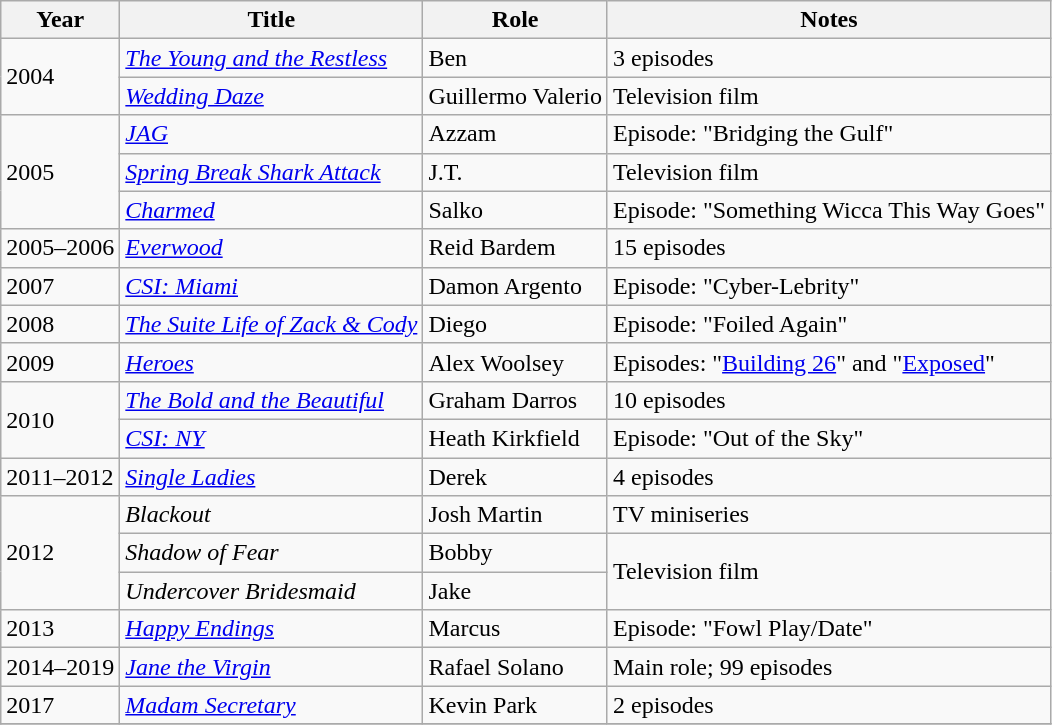<table class="wikitable sortable">
<tr>
<th>Year</th>
<th>Title</th>
<th>Role</th>
<th class="unsortable">Notes</th>
</tr>
<tr>
<td rowspan="2">2004</td>
<td><em><a href='#'>The Young and the Restless</a></em></td>
<td>Ben</td>
<td>3 episodes</td>
</tr>
<tr>
<td><em><a href='#'>Wedding Daze</a></em></td>
<td>Guillermo Valerio</td>
<td>Television film</td>
</tr>
<tr>
<td rowspan="3">2005</td>
<td><em><a href='#'>JAG</a></em></td>
<td>Azzam</td>
<td>Episode: "Bridging the Gulf"</td>
</tr>
<tr>
<td><em><a href='#'>Spring Break Shark Attack</a></em></td>
<td>J.T.</td>
<td>Television film</td>
</tr>
<tr>
<td><em><a href='#'>Charmed</a></em></td>
<td>Salko</td>
<td>Episode: "Something Wicca This Way Goes"</td>
</tr>
<tr>
<td>2005–2006</td>
<td><em><a href='#'>Everwood</a></em></td>
<td>Reid Bardem</td>
<td>15 episodes</td>
</tr>
<tr>
<td>2007</td>
<td><em><a href='#'>CSI: Miami</a></em></td>
<td>Damon Argento</td>
<td>Episode: "Cyber-Lebrity"</td>
</tr>
<tr>
<td>2008</td>
<td><em><a href='#'>The Suite Life of Zack & Cody</a></em></td>
<td>Diego</td>
<td>Episode: "Foiled Again"</td>
</tr>
<tr>
<td>2009</td>
<td><em><a href='#'>Heroes</a></em></td>
<td>Alex Woolsey</td>
<td>Episodes: "<a href='#'>Building 26</a>" and "<a href='#'>Exposed</a>"</td>
</tr>
<tr>
<td rowspan="2">2010</td>
<td><em><a href='#'>The Bold and the Beautiful</a></em></td>
<td>Graham Darros</td>
<td>10 episodes</td>
</tr>
<tr>
<td><em><a href='#'>CSI: NY</a></em></td>
<td>Heath Kirkfield</td>
<td>Episode: "Out of the Sky"</td>
</tr>
<tr>
<td>2011–2012</td>
<td><em><a href='#'>Single Ladies</a></em></td>
<td>Derek</td>
<td>4 episodes</td>
</tr>
<tr>
<td rowspan="3">2012</td>
<td><em>Blackout</em></td>
<td>Josh Martin</td>
<td>TV miniseries</td>
</tr>
<tr>
<td><em>Shadow of Fear</em></td>
<td>Bobby</td>
<td rowspan="2">Television film</td>
</tr>
<tr>
<td><em>Undercover Bridesmaid</em></td>
<td>Jake</td>
</tr>
<tr>
<td>2013</td>
<td><em><a href='#'>Happy Endings</a></em></td>
<td>Marcus</td>
<td>Episode: "Fowl Play/Date"</td>
</tr>
<tr>
<td>2014–2019</td>
<td><em><a href='#'>Jane the Virgin</a></em></td>
<td>Rafael Solano</td>
<td>Main role; 99 episodes</td>
</tr>
<tr>
<td>2017</td>
<td><em><a href='#'>Madam Secretary</a></em></td>
<td>Kevin Park</td>
<td>2 episodes</td>
</tr>
<tr>
</tr>
</table>
